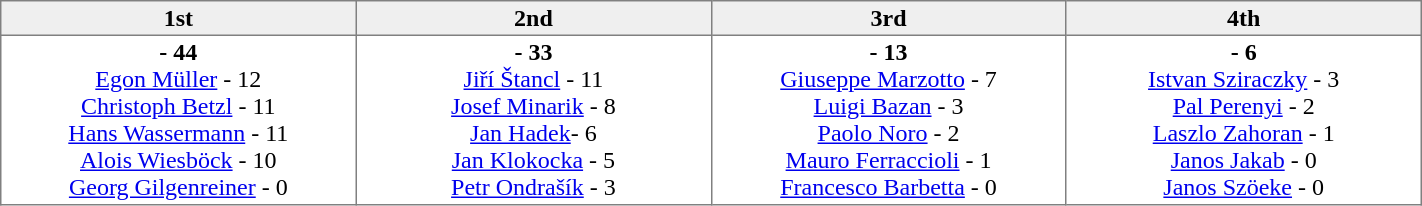<table border=1 cellpadding=2 cellspacing=0 width=75% style="border-collapse:collapse">
<tr align=center style="background:#efefef;">
<th width=20% >1st</th>
<th width=20% >2nd</th>
<th width=20% >3rd</th>
<th width=20%>4th</th>
</tr>
<tr align=center>
<td valign=top ><strong> - 44</strong><br><a href='#'>Egon Müller</a> - 12<br><a href='#'>Christoph Betzl</a> - 11<br><a href='#'>Hans Wassermann</a> - 11<br><a href='#'>Alois Wiesböck</a> - 10<br><a href='#'>Georg Gilgenreiner</a> - 0</td>
<td valign=top ><strong> - 33</strong><br><a href='#'>Jiří Štancl</a> - 11<br><a href='#'>Josef Minarik</a> - 8<br><a href='#'>Jan Hadek</a>- 6<br><a href='#'>Jan Klokocka</a> - 5<br><a href='#'>Petr Ondrašík</a> - 3</td>
<td valign=top ><strong> - 13</strong><br><a href='#'>Giuseppe Marzotto</a> - 7<br><a href='#'>Luigi Bazan</a> - 3<br><a href='#'>Paolo Noro</a> - 2<br><a href='#'>Mauro Ferraccioli</a> - 1<br><a href='#'>Francesco Barbetta</a> - 0</td>
<td valign=top><strong> - 6</strong><br><a href='#'>Istvan Sziraczky</a> - 3<br><a href='#'>Pal Perenyi</a> - 2<br><a href='#'>Laszlo Zahoran</a> - 1<br><a href='#'>Janos Jakab</a>  - 0<br><a href='#'>Janos Szöeke</a> - 0</td>
</tr>
</table>
